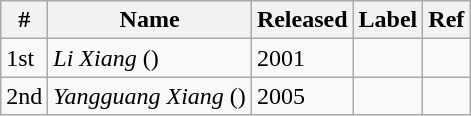<table class="wikitable">
<tr>
<th>#</th>
<th>Name</th>
<th>Released</th>
<th>Label</th>
<th>Ref</th>
</tr>
<tr>
<td>1st</td>
<td><em>Li Xiang</em> ()</td>
<td>2001</td>
<td></td>
<td></td>
</tr>
<tr>
<td>2nd</td>
<td><em>Yangguang Xiang</em> ()</td>
<td>2005</td>
<td></td>
<td></td>
</tr>
</table>
